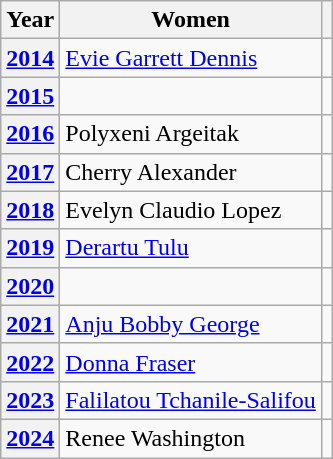<table class="wikitable sortable">
<tr>
<th scope="col">Year</th>
<th scope="col">Women</th>
<th scope="col" class="unsortable"></th>
</tr>
<tr>
<th scope="row"><a href='#'>2014</a></th>
<td> <a href='#'>Evie Garrett Dennis</a></td>
<td align=center></td>
</tr>
<tr>
<th scope="row"><a href='#'>2015</a></th>
<td></td>
<td></td>
</tr>
<tr>
<th scope="row"><a href='#'>2016</a></th>
<td> Polyxeni Argeitak</td>
<td align=center></td>
</tr>
<tr>
<th scope="row"><a href='#'>2017</a></th>
<td> Cherry Alexander</td>
<td align=center></td>
</tr>
<tr>
<th scope="row"><a href='#'>2018</a></th>
<td> Evelyn Claudio Lopez</td>
<td align=center></td>
</tr>
<tr>
<th scope="row"><a href='#'>2019</a></th>
<td> <a href='#'>Derartu Tulu</a></td>
<td align=center></td>
</tr>
<tr>
<th scope="row"><a href='#'>2020</a></th>
<td></td>
<td></td>
</tr>
<tr>
<th scope="row"><a href='#'>2021</a></th>
<td> <a href='#'>Anju Bobby George</a></td>
<td align=center></td>
</tr>
<tr>
<th scope="row"><a href='#'>2022</a></th>
<td> <a href='#'>Donna Fraser</a></td>
<td align=center></td>
</tr>
<tr>
<th scope="row"><a href='#'>2023</a></th>
<td> <a href='#'>Falilatou Tchanile-Salifou</a></td>
<td style="text-align:center;"></td>
</tr>
<tr>
<th scope="row"><a href='#'>2024</a></th>
<td> Renee Washington</td>
<td style="text-align:center;"></td>
</tr>
</table>
